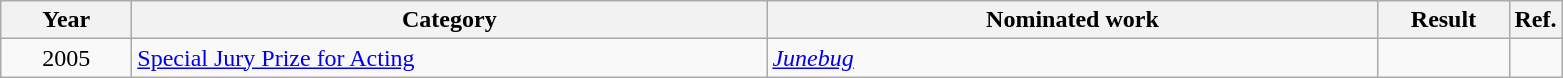<table class=wikitable>
<tr>
<th scope="col" style="width:5em;">Year</th>
<th scope="col" style="width:26em;">Category</th>
<th scope="col" style="width:25em;">Nominated work</th>
<th scope="col" style="width:5em;">Result</th>
<th>Ref.</th>
</tr>
<tr>
<td style="text-align:center;">2005</td>
<td><a href='#'>Special Jury Prize for Acting</a></td>
<td><em><a href='#'>Junebug</a></em></td>
<td></td>
<td style="text-align:center;"></td>
</tr>
</table>
